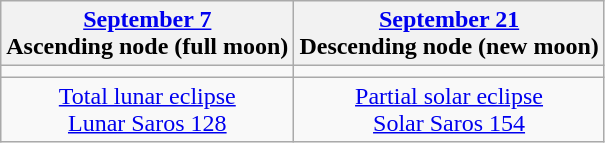<table class="wikitable">
<tr>
<th><a href='#'>September 7</a><br>Ascending node (full moon)<br></th>
<th><a href='#'>September 21</a><br>Descending node (new moon)<br></th>
</tr>
<tr>
<td></td>
<td></td>
</tr>
<tr align=center>
<td><a href='#'>Total lunar eclipse</a><br><a href='#'>Lunar Saros 128</a></td>
<td><a href='#'>Partial solar eclipse</a><br><a href='#'>Solar Saros 154</a></td>
</tr>
</table>
